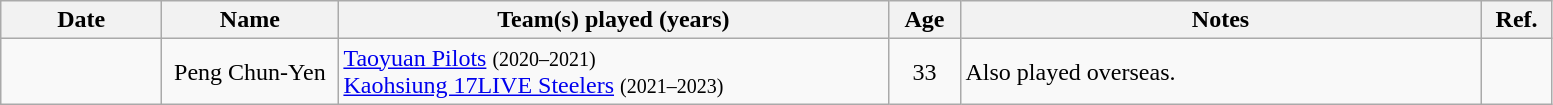<table class="wikitable sortable" style="text-align:center">
<tr>
<th style="width:100px">Date</th>
<th style="width:110px">Name</th>
<th style="width:360px">Team(s) played (years)</th>
<th style="width:40px">Age</th>
<th style="width:340px">Notes</th>
<th style="width:40px">Ref.</th>
</tr>
<tr>
<td align="center"></td>
<td align="center">Peng Chun-Yen</td>
<td align="left"><a href='#'>Taoyuan Pilots</a> <small>(2020–2021)</small><br><a href='#'>Kaohsiung 17LIVE Steelers</a> <small>(2021–2023)</small></td>
<td align="center">33</td>
<td align="left">Also played overseas.</td>
<td align="center"></td>
</tr>
</table>
